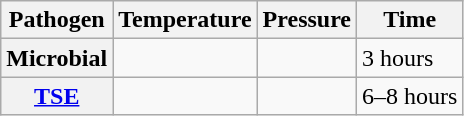<table class=wikitable>
<tr>
<th>Pathogen</th>
<th>Temperature</th>
<th>Pressure</th>
<th>Time</th>
</tr>
<tr>
<th>Microbial</th>
<td></td>
<td></td>
<td>3 hours</td>
</tr>
<tr>
<th><a href='#'>TSE</a></th>
<td></td>
<td></td>
<td>6–8 hours</td>
</tr>
</table>
